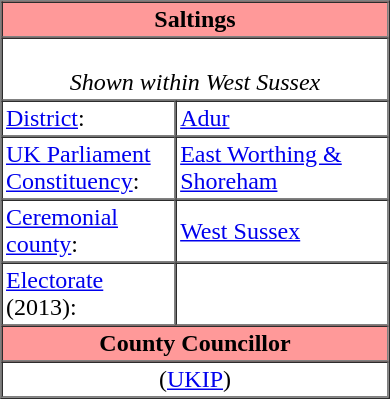<table class="vcard" border=1 cellpadding=2 cellspacing=0 align=right width=260 style=margin-left:0.5em;>
<tr>
<th class="fn org" colspan=2 align=center bgcolor="#ff9999"><strong>Saltings</strong></th>
</tr>
<tr>
<td colspan=2 align=center><br><em>Shown within West Sussex</em></td>
</tr>
<tr class="note">
<td width="45%"><a href='#'>District</a>:</td>
<td><a href='#'>Adur</a></td>
</tr>
<tr class="note">
<td><a href='#'>UK Parliament Constituency</a>:</td>
<td><a href='#'>East Worthing & Shoreham</a></td>
</tr>
<tr class="note">
<td><a href='#'>Ceremonial county</a>:</td>
<td><a href='#'>West Sussex</a></td>
</tr>
<tr class="note">
<td><a href='#'>Electorate</a> (2013):</td>
<td></td>
</tr>
<tr>
<th colspan=2 align=center bgcolor="#ff9999">County Councillor</th>
</tr>
<tr>
<td colspan=2 align=center> (<a href='#'>UKIP</a>)</td>
</tr>
</table>
